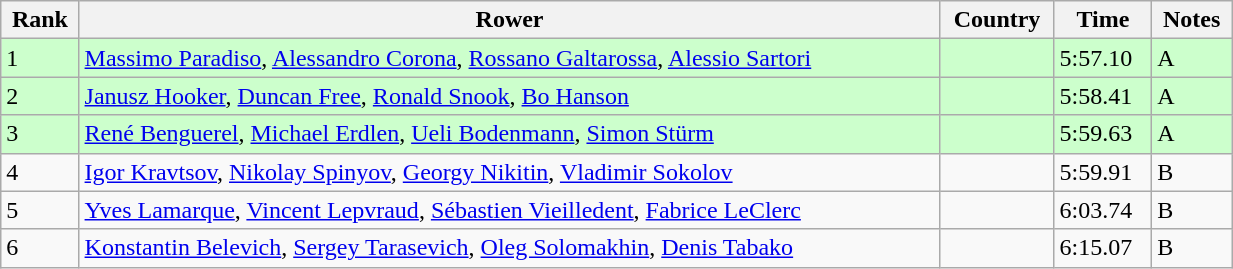<table class="wikitable sortable" width=65%>
<tr>
<th>Rank</th>
<th>Rower</th>
<th>Country</th>
<th>Time</th>
<th>Notes</th>
</tr>
<tr bgcolor=ccffcc>
<td>1</td>
<td><a href='#'>Massimo Paradiso</a>, <a href='#'>Alessandro Corona</a>, <a href='#'>Rossano Galtarossa</a>, <a href='#'>Alessio Sartori</a></td>
<td></td>
<td>5:57.10</td>
<td>A</td>
</tr>
<tr bgcolor=ccffcc>
<td>2</td>
<td><a href='#'>Janusz Hooker</a>, <a href='#'>Duncan Free</a>, <a href='#'>Ronald Snook</a>, <a href='#'>Bo Hanson</a></td>
<td></td>
<td>5:58.41</td>
<td>A</td>
</tr>
<tr bgcolor=ccffcc>
<td>3</td>
<td><a href='#'>René Benguerel</a>, <a href='#'>Michael Erdlen</a>, <a href='#'>Ueli Bodenmann</a>, <a href='#'>Simon Stürm</a></td>
<td></td>
<td>5:59.63</td>
<td>A</td>
</tr>
<tr>
<td>4</td>
<td><a href='#'>Igor Kravtsov</a>, <a href='#'>Nikolay Spinyov</a>, <a href='#'>Georgy Nikitin</a>, <a href='#'>Vladimir Sokolov</a></td>
<td></td>
<td>5:59.91</td>
<td>B</td>
</tr>
<tr>
<td>5</td>
<td><a href='#'>Yves Lamarque</a>, <a href='#'>Vincent Lepvraud</a>, <a href='#'>Sébastien Vieilledent</a>, <a href='#'>Fabrice LeClerc</a></td>
<td></td>
<td>6:03.74</td>
<td>B</td>
</tr>
<tr>
<td>6</td>
<td><a href='#'>Konstantin Belevich</a>, <a href='#'>Sergey Tarasevich</a>, <a href='#'>Oleg Solomakhin</a>, <a href='#'>Denis Tabako</a></td>
<td></td>
<td>6:15.07</td>
<td>B</td>
</tr>
</table>
